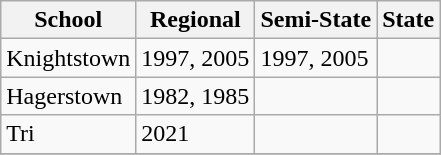<table class="wikitable">
<tr>
<th>School</th>
<th>Regional</th>
<th>Semi-State</th>
<th>State</th>
</tr>
<tr>
<td>Knightstown</td>
<td>1997, 2005</td>
<td>1997, 2005</td>
<td></td>
</tr>
<tr>
<td>Hagerstown</td>
<td>1982, 1985</td>
<td></td>
<td></td>
</tr>
<tr>
<td>Tri</td>
<td>2021</td>
<td></td>
<td></td>
</tr>
<tr>
</tr>
</table>
